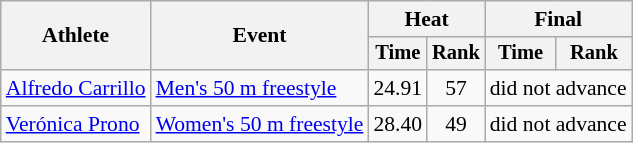<table class=wikitable style="font-size:90%">
<tr>
<th rowspan="2">Athlete</th>
<th rowspan="2">Event</th>
<th colspan="2">Heat</th>
<th colspan="2">Final</th>
</tr>
<tr style="font-size:95%">
<th>Time</th>
<th>Rank</th>
<th>Time</th>
<th>Rank</th>
</tr>
<tr align=center>
<td align=left><a href='#'>Alfredo Carrillo</a></td>
<td align=left><a href='#'>Men's 50 m freestyle</a></td>
<td>24.91</td>
<td>57</td>
<td colspan=2>did not advance</td>
</tr>
<tr align=center>
<td align=left><a href='#'>Verónica Prono</a></td>
<td align=left><a href='#'>Women's 50 m freestyle</a></td>
<td>28.40</td>
<td>49</td>
<td colspan=2>did not advance</td>
</tr>
</table>
